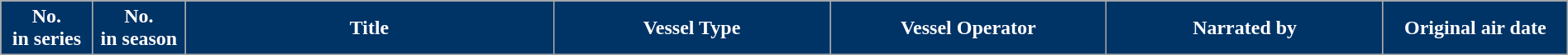<table class="wikitable plainrowheaders" style="width:100%; margin:auto;">
<tr>
<th scope="col" style="background-color: #003366; color: #ffffff;" width="5%">No.<br>in series</th>
<th scope="col" style="background-color: #003366; color: #ffffff;" width="5%">No.<br>in season</th>
<th scope="col" style="background-color: #003366; color: #ffffff;" width="20%">Title</th>
<th scope="col" style="background-color: #003366; color: #ffffff;" width="15%">Vessel Type</th>
<th scope="col" style="background-color: #003366; color: #ffffff;" width="15%">Vessel Operator</th>
<th scope="col" style="background-color: #003366; color: #ffffff;" width="15%">Narrated by</th>
<th scope="col" style="background-color: #003366; color: #ffffff;" width="10%">Original air date<br>




</th>
</tr>
</table>
